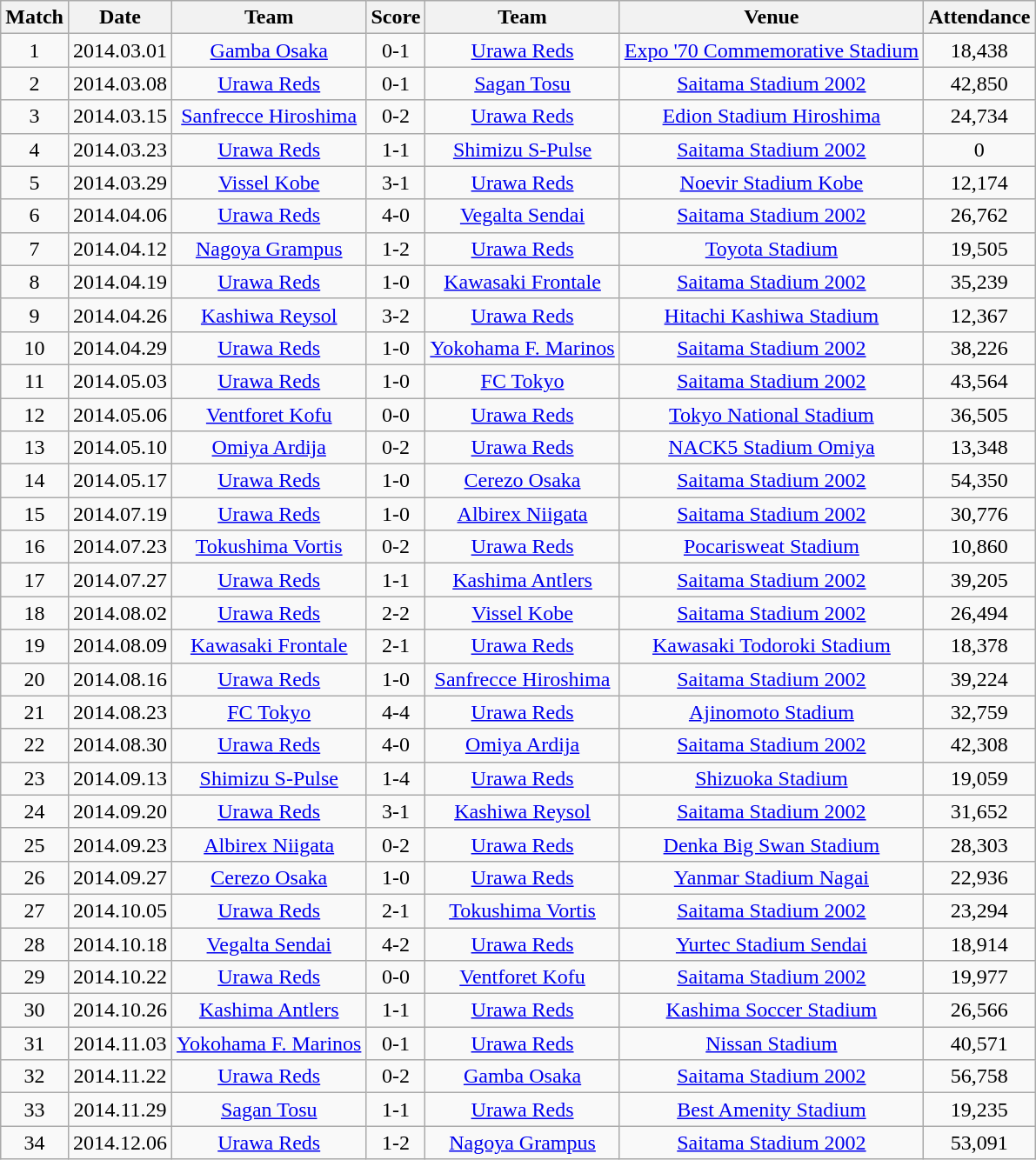<table class="wikitable" style="text-align:center;">
<tr>
<th>Match</th>
<th>Date</th>
<th>Team</th>
<th>Score</th>
<th>Team</th>
<th>Venue</th>
<th>Attendance</th>
</tr>
<tr>
<td>1</td>
<td>2014.03.01</td>
<td><a href='#'>Gamba Osaka</a></td>
<td>0-1</td>
<td><a href='#'>Urawa Reds</a></td>
<td><a href='#'>Expo '70 Commemorative Stadium</a></td>
<td>18,438</td>
</tr>
<tr>
<td>2</td>
<td>2014.03.08</td>
<td><a href='#'>Urawa Reds</a></td>
<td>0-1</td>
<td><a href='#'>Sagan Tosu</a></td>
<td><a href='#'>Saitama Stadium 2002</a></td>
<td>42,850</td>
</tr>
<tr>
<td>3</td>
<td>2014.03.15</td>
<td><a href='#'>Sanfrecce Hiroshima</a></td>
<td>0-2</td>
<td><a href='#'>Urawa Reds</a></td>
<td><a href='#'>Edion Stadium Hiroshima</a></td>
<td>24,734</td>
</tr>
<tr>
<td>4</td>
<td>2014.03.23</td>
<td><a href='#'>Urawa Reds</a></td>
<td>1-1</td>
<td><a href='#'>Shimizu S-Pulse</a></td>
<td><a href='#'>Saitama Stadium 2002</a></td>
<td>0</td>
</tr>
<tr>
<td>5</td>
<td>2014.03.29</td>
<td><a href='#'>Vissel Kobe</a></td>
<td>3-1</td>
<td><a href='#'>Urawa Reds</a></td>
<td><a href='#'>Noevir Stadium Kobe</a></td>
<td>12,174</td>
</tr>
<tr>
<td>6</td>
<td>2014.04.06</td>
<td><a href='#'>Urawa Reds</a></td>
<td>4-0</td>
<td><a href='#'>Vegalta Sendai</a></td>
<td><a href='#'>Saitama Stadium 2002</a></td>
<td>26,762</td>
</tr>
<tr>
<td>7</td>
<td>2014.04.12</td>
<td><a href='#'>Nagoya Grampus</a></td>
<td>1-2</td>
<td><a href='#'>Urawa Reds</a></td>
<td><a href='#'>Toyota Stadium</a></td>
<td>19,505</td>
</tr>
<tr>
<td>8</td>
<td>2014.04.19</td>
<td><a href='#'>Urawa Reds</a></td>
<td>1-0</td>
<td><a href='#'>Kawasaki Frontale</a></td>
<td><a href='#'>Saitama Stadium 2002</a></td>
<td>35,239</td>
</tr>
<tr>
<td>9</td>
<td>2014.04.26</td>
<td><a href='#'>Kashiwa Reysol</a></td>
<td>3-2</td>
<td><a href='#'>Urawa Reds</a></td>
<td><a href='#'>Hitachi Kashiwa Stadium</a></td>
<td>12,367</td>
</tr>
<tr>
<td>10</td>
<td>2014.04.29</td>
<td><a href='#'>Urawa Reds</a></td>
<td>1-0</td>
<td><a href='#'>Yokohama F. Marinos</a></td>
<td><a href='#'>Saitama Stadium 2002</a></td>
<td>38,226</td>
</tr>
<tr>
<td>11</td>
<td>2014.05.03</td>
<td><a href='#'>Urawa Reds</a></td>
<td>1-0</td>
<td><a href='#'>FC Tokyo</a></td>
<td><a href='#'>Saitama Stadium 2002</a></td>
<td>43,564</td>
</tr>
<tr>
<td>12</td>
<td>2014.05.06</td>
<td><a href='#'>Ventforet Kofu</a></td>
<td>0-0</td>
<td><a href='#'>Urawa Reds</a></td>
<td><a href='#'>Tokyo National Stadium</a></td>
<td>36,505</td>
</tr>
<tr>
<td>13</td>
<td>2014.05.10</td>
<td><a href='#'>Omiya Ardija</a></td>
<td>0-2</td>
<td><a href='#'>Urawa Reds</a></td>
<td><a href='#'>NACK5 Stadium Omiya</a></td>
<td>13,348</td>
</tr>
<tr>
<td>14</td>
<td>2014.05.17</td>
<td><a href='#'>Urawa Reds</a></td>
<td>1-0</td>
<td><a href='#'>Cerezo Osaka</a></td>
<td><a href='#'>Saitama Stadium 2002</a></td>
<td>54,350</td>
</tr>
<tr>
<td>15</td>
<td>2014.07.19</td>
<td><a href='#'>Urawa Reds</a></td>
<td>1-0</td>
<td><a href='#'>Albirex Niigata</a></td>
<td><a href='#'>Saitama Stadium 2002</a></td>
<td>30,776</td>
</tr>
<tr>
<td>16</td>
<td>2014.07.23</td>
<td><a href='#'>Tokushima Vortis</a></td>
<td>0-2</td>
<td><a href='#'>Urawa Reds</a></td>
<td><a href='#'>Pocarisweat Stadium</a></td>
<td>10,860</td>
</tr>
<tr>
<td>17</td>
<td>2014.07.27</td>
<td><a href='#'>Urawa Reds</a></td>
<td>1-1</td>
<td><a href='#'>Kashima Antlers</a></td>
<td><a href='#'>Saitama Stadium 2002</a></td>
<td>39,205</td>
</tr>
<tr>
<td>18</td>
<td>2014.08.02</td>
<td><a href='#'>Urawa Reds</a></td>
<td>2-2</td>
<td><a href='#'>Vissel Kobe</a></td>
<td><a href='#'>Saitama Stadium 2002</a></td>
<td>26,494</td>
</tr>
<tr>
<td>19</td>
<td>2014.08.09</td>
<td><a href='#'>Kawasaki Frontale</a></td>
<td>2-1</td>
<td><a href='#'>Urawa Reds</a></td>
<td><a href='#'>Kawasaki Todoroki Stadium</a></td>
<td>18,378</td>
</tr>
<tr>
<td>20</td>
<td>2014.08.16</td>
<td><a href='#'>Urawa Reds</a></td>
<td>1-0</td>
<td><a href='#'>Sanfrecce Hiroshima</a></td>
<td><a href='#'>Saitama Stadium 2002</a></td>
<td>39,224</td>
</tr>
<tr>
<td>21</td>
<td>2014.08.23</td>
<td><a href='#'>FC Tokyo</a></td>
<td>4-4</td>
<td><a href='#'>Urawa Reds</a></td>
<td><a href='#'>Ajinomoto Stadium</a></td>
<td>32,759</td>
</tr>
<tr>
<td>22</td>
<td>2014.08.30</td>
<td><a href='#'>Urawa Reds</a></td>
<td>4-0</td>
<td><a href='#'>Omiya Ardija</a></td>
<td><a href='#'>Saitama Stadium 2002</a></td>
<td>42,308</td>
</tr>
<tr>
<td>23</td>
<td>2014.09.13</td>
<td><a href='#'>Shimizu S-Pulse</a></td>
<td>1-4</td>
<td><a href='#'>Urawa Reds</a></td>
<td><a href='#'>Shizuoka Stadium</a></td>
<td>19,059</td>
</tr>
<tr>
<td>24</td>
<td>2014.09.20</td>
<td><a href='#'>Urawa Reds</a></td>
<td>3-1</td>
<td><a href='#'>Kashiwa Reysol</a></td>
<td><a href='#'>Saitama Stadium 2002</a></td>
<td>31,652</td>
</tr>
<tr>
<td>25</td>
<td>2014.09.23</td>
<td><a href='#'>Albirex Niigata</a></td>
<td>0-2</td>
<td><a href='#'>Urawa Reds</a></td>
<td><a href='#'>Denka Big Swan Stadium</a></td>
<td>28,303</td>
</tr>
<tr>
<td>26</td>
<td>2014.09.27</td>
<td><a href='#'>Cerezo Osaka</a></td>
<td>1-0</td>
<td><a href='#'>Urawa Reds</a></td>
<td><a href='#'>Yanmar Stadium Nagai</a></td>
<td>22,936</td>
</tr>
<tr>
<td>27</td>
<td>2014.10.05</td>
<td><a href='#'>Urawa Reds</a></td>
<td>2-1</td>
<td><a href='#'>Tokushima Vortis</a></td>
<td><a href='#'>Saitama Stadium 2002</a></td>
<td>23,294</td>
</tr>
<tr>
<td>28</td>
<td>2014.10.18</td>
<td><a href='#'>Vegalta Sendai</a></td>
<td>4-2</td>
<td><a href='#'>Urawa Reds</a></td>
<td><a href='#'>Yurtec Stadium Sendai</a></td>
<td>18,914</td>
</tr>
<tr>
<td>29</td>
<td>2014.10.22</td>
<td><a href='#'>Urawa Reds</a></td>
<td>0-0</td>
<td><a href='#'>Ventforet Kofu</a></td>
<td><a href='#'>Saitama Stadium 2002</a></td>
<td>19,977</td>
</tr>
<tr>
<td>30</td>
<td>2014.10.26</td>
<td><a href='#'>Kashima Antlers</a></td>
<td>1-1</td>
<td><a href='#'>Urawa Reds</a></td>
<td><a href='#'>Kashima Soccer Stadium</a></td>
<td>26,566</td>
</tr>
<tr>
<td>31</td>
<td>2014.11.03</td>
<td><a href='#'>Yokohama F. Marinos</a></td>
<td>0-1</td>
<td><a href='#'>Urawa Reds</a></td>
<td><a href='#'>Nissan Stadium</a></td>
<td>40,571</td>
</tr>
<tr>
<td>32</td>
<td>2014.11.22</td>
<td><a href='#'>Urawa Reds</a></td>
<td>0-2</td>
<td><a href='#'>Gamba Osaka</a></td>
<td><a href='#'>Saitama Stadium 2002</a></td>
<td>56,758</td>
</tr>
<tr>
<td>33</td>
<td>2014.11.29</td>
<td><a href='#'>Sagan Tosu</a></td>
<td>1-1</td>
<td><a href='#'>Urawa Reds</a></td>
<td><a href='#'>Best Amenity Stadium</a></td>
<td>19,235</td>
</tr>
<tr>
<td>34</td>
<td>2014.12.06</td>
<td><a href='#'>Urawa Reds</a></td>
<td>1-2</td>
<td><a href='#'>Nagoya Grampus</a></td>
<td><a href='#'>Saitama Stadium 2002</a></td>
<td>53,091</td>
</tr>
</table>
